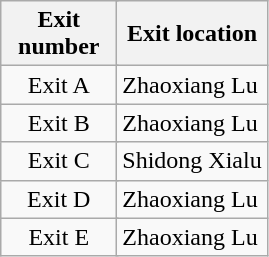<table class="wikitable">
<tr>
<th style="width:70px" colspan="2">Exit number</th>
<th>Exit location</th>
</tr>
<tr>
<td align="center" colspan="2">Exit A</td>
<td>Zhaoxiang Lu</td>
</tr>
<tr>
<td align="center" colspan="2">Exit B</td>
<td>Zhaoxiang Lu</td>
</tr>
<tr>
<td align="center" colspan="2">Exit C</td>
<td>Shidong Xialu</td>
</tr>
<tr>
<td align="center" colspan="2">Exit D</td>
<td>Zhaoxiang Lu</td>
</tr>
<tr>
<td align="center" colspan="2">Exit E</td>
<td>Zhaoxiang Lu</td>
</tr>
</table>
